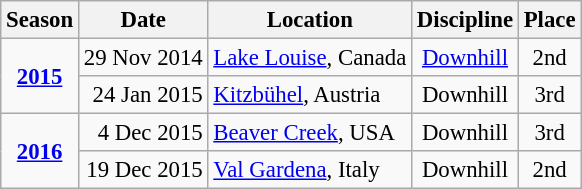<table class="wikitable" style="text-align:center; font-size:95%;">
<tr>
<th>Season</th>
<th>Date</th>
<th>Location</th>
<th>Discipline</th>
<th>Place</th>
</tr>
<tr>
<td rowspan=2><strong><a href='#'>2015</a></strong></td>
<td align=right>29 Nov 2014</td>
<td align=left> <a href='#'>Lake Louise</a>, Canada</td>
<td><a href='#'>Downhill</a></td>
<td>2nd</td>
</tr>
<tr>
<td align=right>24 Jan 2015</td>
<td align=left> <a href='#'>Kitzbühel</a>, Austria</td>
<td>Downhill</td>
<td>3rd</td>
</tr>
<tr>
<td rowspan=2><strong><a href='#'>2016</a></strong></td>
<td align=right>4 Dec 2015</td>
<td align=left> <a href='#'>Beaver Creek</a>, USA</td>
<td>Downhill</td>
<td>3rd</td>
</tr>
<tr>
<td align=right>19 Dec 2015</td>
<td align=left> <a href='#'>Val Gardena</a>, Italy</td>
<td>Downhill</td>
<td>2nd</td>
</tr>
</table>
